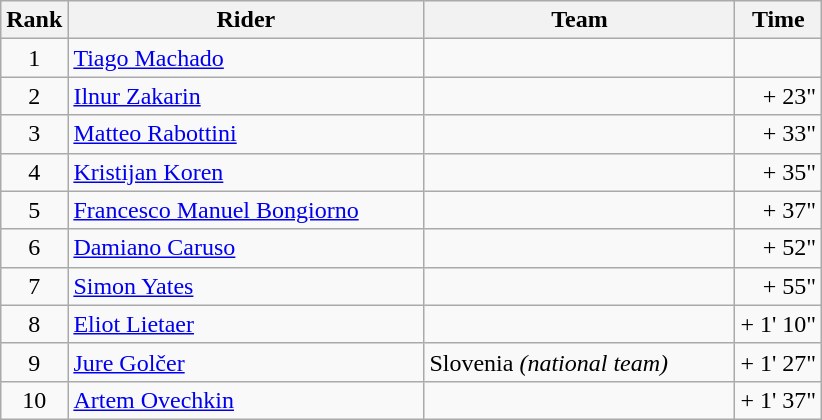<table class="wikitable">
<tr>
<th>Rank</th>
<th>Rider</th>
<th>Team</th>
<th>Time</th>
</tr>
<tr>
<td style="text-align:center;">1</td>
<td width=230px> <a href='#'>Tiago Machado</a> </td>
<td width=200px></td>
<td style="text-align:right;"></td>
</tr>
<tr>
<td style="text-align:center;">2</td>
<td> <a href='#'>Ilnur Zakarin</a></td>
<td></td>
<td style="text-align:right;">+ 23"</td>
</tr>
<tr>
<td style="text-align:center;">3</td>
<td> <a href='#'>Matteo Rabottini</a></td>
<td></td>
<td style="text-align:right;">+ 33"</td>
</tr>
<tr>
<td style="text-align:center;">4</td>
<td> <a href='#'>Kristijan Koren</a></td>
<td></td>
<td style="text-align:right;">+ 35"</td>
</tr>
<tr>
<td style="text-align:center;">5</td>
<td> <a href='#'>Francesco Manuel Bongiorno</a></td>
<td></td>
<td style="text-align:right;">+ 37"</td>
</tr>
<tr>
<td style="text-align:center;">6</td>
<td> <a href='#'>Damiano Caruso</a></td>
<td></td>
<td style="text-align:right;">+ 52"</td>
</tr>
<tr>
<td style="text-align:center;">7</td>
<td> <a href='#'>Simon Yates</a> </td>
<td></td>
<td style="text-align:right;">+ 55"</td>
</tr>
<tr>
<td style="text-align:center;">8</td>
<td> <a href='#'>Eliot Lietaer</a></td>
<td></td>
<td style="text-align:right;">+ 1' 10"</td>
</tr>
<tr>
<td style="text-align:center;">9</td>
<td> <a href='#'>Jure Golčer</a></td>
<td>Slovenia <em>(national team)</em></td>
<td style="text-align:right;">+ 1' 27"</td>
</tr>
<tr>
<td style="text-align:center;">10</td>
<td> <a href='#'>Artem Ovechkin</a></td>
<td></td>
<td style="text-align:right;">+ 1' 37"</td>
</tr>
</table>
